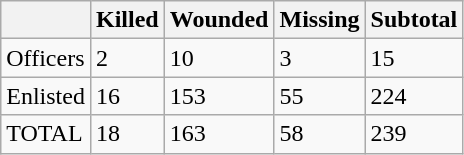<table class="wikitable">
<tr>
<th></th>
<th>Killed</th>
<th>Wounded</th>
<th>Missing</th>
<th>Subtotal</th>
</tr>
<tr>
<td>Officers</td>
<td>2</td>
<td>10</td>
<td>3</td>
<td>15</td>
</tr>
<tr>
<td>Enlisted</td>
<td>16</td>
<td>153</td>
<td>55</td>
<td>224</td>
</tr>
<tr>
<td>TOTAL</td>
<td>18</td>
<td>163</td>
<td>58</td>
<td>239</td>
</tr>
</table>
